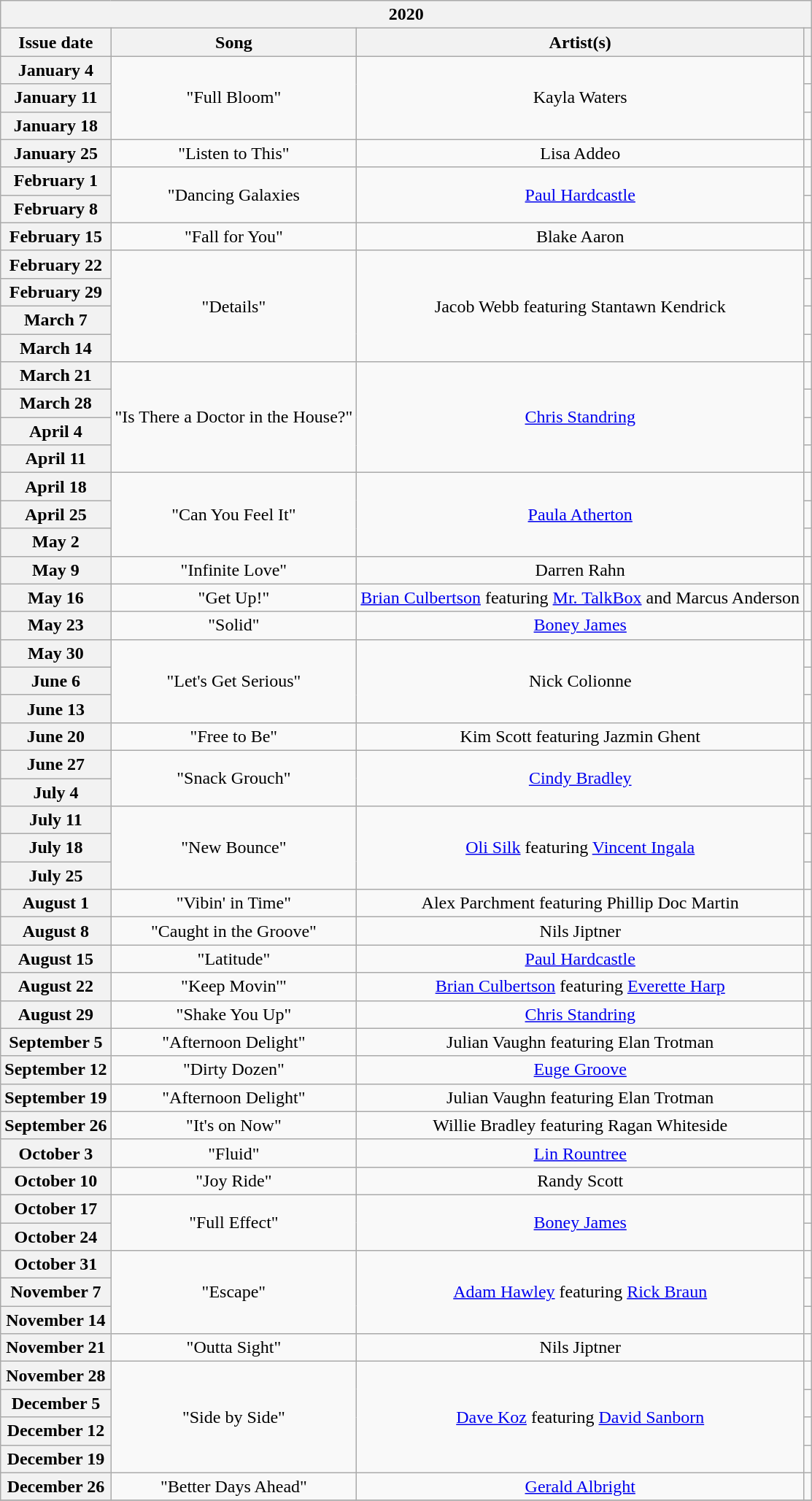<table class="wikitable plainrowheaders" style="text-align: center;">
<tr>
<th colspan="5">2020</th>
</tr>
<tr>
<th scope="col">Issue date</th>
<th scope="col">Song</th>
<th scope="col">Artist(s)</th>
<th scope="col"></th>
</tr>
<tr>
<th scope="row">January 4</th>
<td rowspan="3">"Full Bloom"</td>
<td rowspan="3">Kayla Waters</td>
<td align="center"></td>
</tr>
<tr>
<th scope="row">January 11</th>
<td align="center"></td>
</tr>
<tr>
<th scope="row">January 18</th>
<td align="center"></td>
</tr>
<tr>
<th scope="row">January 25</th>
<td>"Listen to This"</td>
<td>Lisa Addeo</td>
<td align="center"></td>
</tr>
<tr>
<th scope="row">February 1</th>
<td rowspan="2">"Dancing Galaxies</td>
<td rowspan="2"><a href='#'>Paul Hardcastle</a></td>
<td align="center"></td>
</tr>
<tr>
<th scope="row">February 8</th>
<td align="center"></td>
</tr>
<tr>
<th scope="row">February 15</th>
<td>"Fall for You"</td>
<td>Blake Aaron</td>
<td align="center"></td>
</tr>
<tr>
<th scope="row">February 22</th>
<td rowspan="4">"Details"</td>
<td rowspan="4">Jacob Webb featuring Stantawn Kendrick</td>
<td align="center"></td>
</tr>
<tr>
<th scope="row">February 29</th>
<td align="center"></td>
</tr>
<tr>
<th scope="row">March 7</th>
<td align="center"></td>
</tr>
<tr>
<th scope="row">March 14</th>
<td align="center"></td>
</tr>
<tr>
<th scope="row">March 21</th>
<td rowspan="4">"Is There a Doctor in the House?"</td>
<td rowspan="4"><a href='#'>Chris Standring</a></td>
<td align="center"></td>
</tr>
<tr>
<th scope="row">March 28</th>
<td align="center"></td>
</tr>
<tr>
<th scope="row">April 4</th>
<td align="center"></td>
</tr>
<tr>
<th scope="row">April 11</th>
<td align="center"></td>
</tr>
<tr>
<th scope="row">April 18</th>
<td rowspan="3">"Can You Feel It"</td>
<td rowspan="3"><a href='#'>Paula Atherton</a></td>
<td align="center"></td>
</tr>
<tr>
<th scope="row">April 25</th>
<td align="center"></td>
</tr>
<tr>
<th scope="row">May 2</th>
<td align="center"></td>
</tr>
<tr>
<th scope="row">May 9</th>
<td>"Infinite Love"</td>
<td>Darren Rahn</td>
<td align="center"></td>
</tr>
<tr>
<th scope="row">May 16</th>
<td>"Get Up!"</td>
<td><a href='#'>Brian Culbertson</a> featuring <a href='#'>Mr. TalkBox</a> and Marcus Anderson</td>
<td align="center"></td>
</tr>
<tr>
<th scope="row">May 23</th>
<td>"Solid"</td>
<td><a href='#'>Boney James</a></td>
<td align="center"></td>
</tr>
<tr>
<th scope="row">May 30</th>
<td rowspan="3">"Let's Get Serious"</td>
<td rowspan="3">Nick Colionne</td>
<td align="center"></td>
</tr>
<tr>
<th scope="row">June 6</th>
<td align="center"></td>
</tr>
<tr>
<th scope="row">June 13</th>
<td align="center"></td>
</tr>
<tr>
<th scope="row">June 20</th>
<td>"Free to Be"</td>
<td>Kim Scott featuring Jazmin Ghent</td>
<td align="center"></td>
</tr>
<tr>
<th scope="row">June 27</th>
<td rowspan="2">"Snack Grouch"</td>
<td rowspan="2"><a href='#'>Cindy Bradley</a></td>
<td align="center"></td>
</tr>
<tr>
<th scope="row">July 4</th>
<td align="center"></td>
</tr>
<tr>
<th scope="row">July 11</th>
<td rowspan="3">"New Bounce"</td>
<td rowspan="3"><a href='#'>Oli Silk</a> featuring <a href='#'>Vincent Ingala</a></td>
<td align="center"></td>
</tr>
<tr>
<th scope="row">July 18</th>
<td align="center"></td>
</tr>
<tr>
<th scope="row">July 25</th>
<td align="center"></td>
</tr>
<tr>
<th scope="row">August 1</th>
<td>"Vibin' in Time"</td>
<td>Alex Parchment featuring Phillip Doc Martin</td>
<td align="center"></td>
</tr>
<tr>
<th scope="row">August 8</th>
<td>"Caught in the Groove"</td>
<td>Nils Jiptner</td>
<td align="center"></td>
</tr>
<tr>
<th scope="row">August 15</th>
<td>"Latitude"</td>
<td><a href='#'>Paul Hardcastle</a></td>
<td align="center"></td>
</tr>
<tr>
<th scope="row">August 22</th>
<td>"Keep Movin'"</td>
<td><a href='#'>Brian Culbertson</a> featuring <a href='#'>Everette Harp</a></td>
<td align="center"></td>
</tr>
<tr>
<th scope="row">August 29</th>
<td>"Shake You Up"</td>
<td><a href='#'>Chris Standring</a></td>
<td align="center"></td>
</tr>
<tr>
<th scope="row">September 5</th>
<td>"Afternoon Delight"</td>
<td>Julian Vaughn featuring Elan Trotman</td>
<td align="center"></td>
</tr>
<tr>
<th scope="row">September 12</th>
<td>"Dirty Dozen"</td>
<td><a href='#'>Euge Groove</a></td>
<td align="center"></td>
</tr>
<tr>
<th scope="row">September 19</th>
<td>"Afternoon Delight"</td>
<td>Julian Vaughn featuring Elan Trotman</td>
<td align="center"></td>
</tr>
<tr>
<th scope="row">September 26</th>
<td>"It's on Now"</td>
<td>Willie Bradley featuring Ragan Whiteside</td>
<td align="center"></td>
</tr>
<tr>
<th scope="row">October 3</th>
<td>"Fluid"</td>
<td><a href='#'>Lin Rountree</a></td>
<td align="center"></td>
</tr>
<tr>
<th scope="row">October 10</th>
<td>"Joy Ride"</td>
<td>Randy Scott</td>
<td align="center"></td>
</tr>
<tr>
<th scope="row">October 17</th>
<td rowspan="2">"Full Effect"</td>
<td rowspan="2"><a href='#'>Boney James</a></td>
<td align="center"></td>
</tr>
<tr>
<th scope="row">October 24</th>
<td align="center"></td>
</tr>
<tr>
<th scope="row">October 31</th>
<td rowspan="3">"Escape"</td>
<td rowspan="3"><a href='#'>Adam Hawley</a> featuring <a href='#'>Rick Braun</a></td>
<td align="center"></td>
</tr>
<tr>
<th scope="row">November 7</th>
<td align="center"></td>
</tr>
<tr>
<th scope="row">November 14</th>
<td align="center"></td>
</tr>
<tr>
<th scope="row">November 21</th>
<td>"Outta Sight"</td>
<td>Nils Jiptner</td>
<td align="center"></td>
</tr>
<tr>
<th scope="row">November 28</th>
<td rowspan="4">"Side by Side"</td>
<td rowspan="4"><a href='#'>Dave Koz</a> featuring <a href='#'>David Sanborn</a></td>
<td align="center"></td>
</tr>
<tr>
<th scope="row">December 5</th>
<td align="center"></td>
</tr>
<tr>
<th scope="row">December 12</th>
<td align="center"></td>
</tr>
<tr>
<th scope="row">December 19</th>
<td align="center"></td>
</tr>
<tr>
<th scope="row">December 26</th>
<td>"Better Days Ahead"</td>
<td><a href='#'>Gerald Albright</a></td>
<td align="center"></td>
</tr>
<tr>
</tr>
</table>
